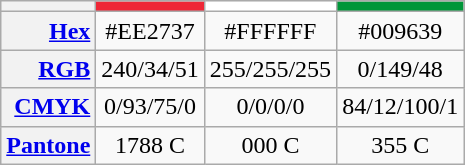<table class="wikitable" style="text-align:center">
<tr>
<th scope="col"></th>
<th scope="col" style="background:#EE2737"></th>
<th scope="col" style="background:#FFFFFF"></th>
<th scope="col" style="background:#009639"></th>
</tr>
<tr>
<th scope="row" style="text-align:right"><a href='#'>Hex</a></th>
<td>#EE2737</td>
<td>#FFFFFF</td>
<td>#009639</td>
</tr>
<tr>
<th scope="row" style="text-align:right"><a href='#'>RGB</a></th>
<td>240/34/51</td>
<td>255/255/255</td>
<td>0/149/48</td>
</tr>
<tr>
<th scope="row" style="text-align:right"><a href='#'>CMYK</a></th>
<td>0/93/75/0</td>
<td>0/0/0/0</td>
<td>84/12/100/1</td>
</tr>
<tr>
<th scope="row" style="text-align:right"><a href='#'>Pantone</a></th>
<td>1788 C</td>
<td>000 C</td>
<td>355 C</td>
</tr>
</table>
